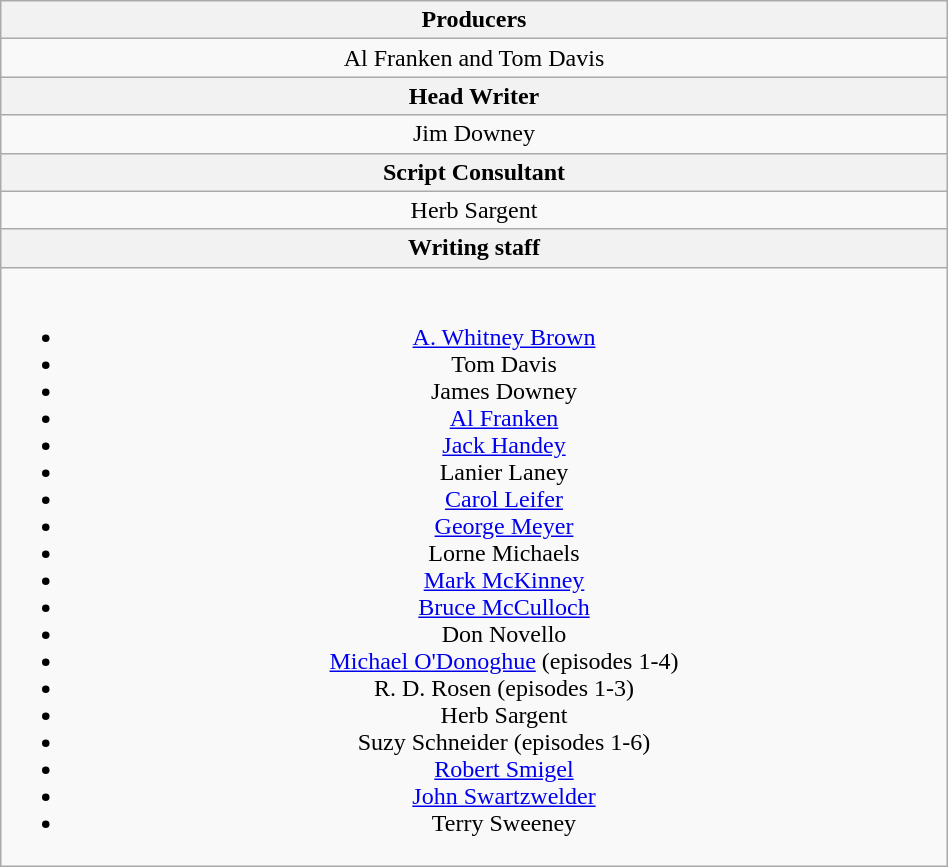<table class="wikitable plainrowheaders"  style="text-align:center; width:50%;">
<tr>
<th><strong>Producers</strong></th>
</tr>
<tr>
<td>Al Franken and Tom Davis</td>
</tr>
<tr>
<th><strong>Head Writer</strong></th>
</tr>
<tr>
<td>Jim Downey</td>
</tr>
<tr>
<th><strong>Script Consultant</strong></th>
</tr>
<tr>
<td>Herb Sargent</td>
</tr>
<tr>
<th><strong>Writing staff</strong></th>
</tr>
<tr>
<td><br><ul><li><a href='#'>A. Whitney Brown</a></li><li>Tom Davis</li><li>James Downey</li><li><a href='#'>Al Franken</a></li><li><a href='#'>Jack Handey</a></li><li>Lanier Laney</li><li><a href='#'>Carol Leifer</a></li><li><a href='#'>George Meyer</a></li><li>Lorne Michaels</li><li><a href='#'>Mark McKinney</a></li><li><a href='#'>Bruce McCulloch</a></li><li>Don Novello</li><li><a href='#'>Michael O'Donoghue</a> (episodes 1-4)</li><li>R. D. Rosen (episodes 1-3)</li><li>Herb Sargent</li><li>Suzy Schneider (episodes 1-6)</li><li><a href='#'>Robert Smigel</a></li><li><a href='#'>John Swartzwelder</a></li><li>Terry Sweeney</li></ul></td>
</tr>
</table>
